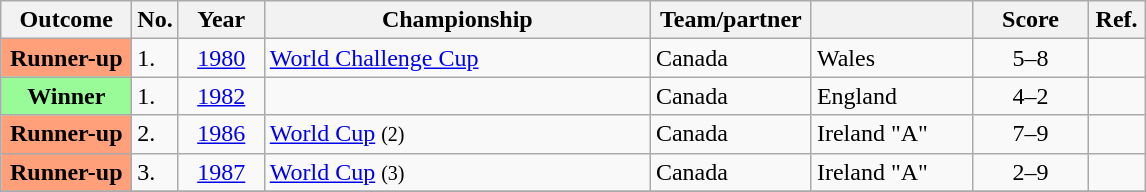<table class="sortable wikitable plainrowheaders">
<tr>
<th scope="col" width="80">Outcome</th>
<th scope="col" width="5">No.</th>
<th scope="col" width="50">Year</th>
<th scope="col" width="250">Championship</th>
<th scope="col" width="100">Team/partner</th>
<th scope="col" width="100"></th>
<th scope="col" align="center" width="70">Score</th>
<th scope="col" class="unsortable" width="30">Ref.</th>
</tr>
<tr>
<th scope="row" style="background:#ffa07a;">Runner-up</th>
<td>1.</td>
<td align="center"><a href='#'>1980</a></td>
<td><a href='#'>World Challenge Cup</a></td>
<td> Canada</td>
<td> Wales</td>
<td align="center">5–8</td>
<td align="center"></td>
</tr>
<tr>
<th scope="row" style="background:#98FB98">Winner</th>
<td>1.</td>
<td align="center"><a href='#'>1982</a></td>
<td></td>
<td> Canada</td>
<td> England</td>
<td align="center">4–2</td>
<td align="center"></td>
</tr>
<tr>
<th scope="row" style="background:#ffa07a;">Runner-up</th>
<td>2.</td>
<td align="center"><a href='#'>1986</a></td>
<td><a href='#'>World Cup</a> <small>(2)</small></td>
<td> Canada</td>
<td> Ireland "A"</td>
<td align="center">7–9</td>
<td align="center"></td>
</tr>
<tr>
<th scope="row" style="background:#ffa07a;">Runner-up</th>
<td>3.</td>
<td align="center"><a href='#'>1987</a></td>
<td><a href='#'>World Cup</a> <small>(3)</small></td>
<td> Canada</td>
<td> Ireland "A"</td>
<td align="center">2–9</td>
<td align="center"></td>
</tr>
<tr>
</tr>
</table>
